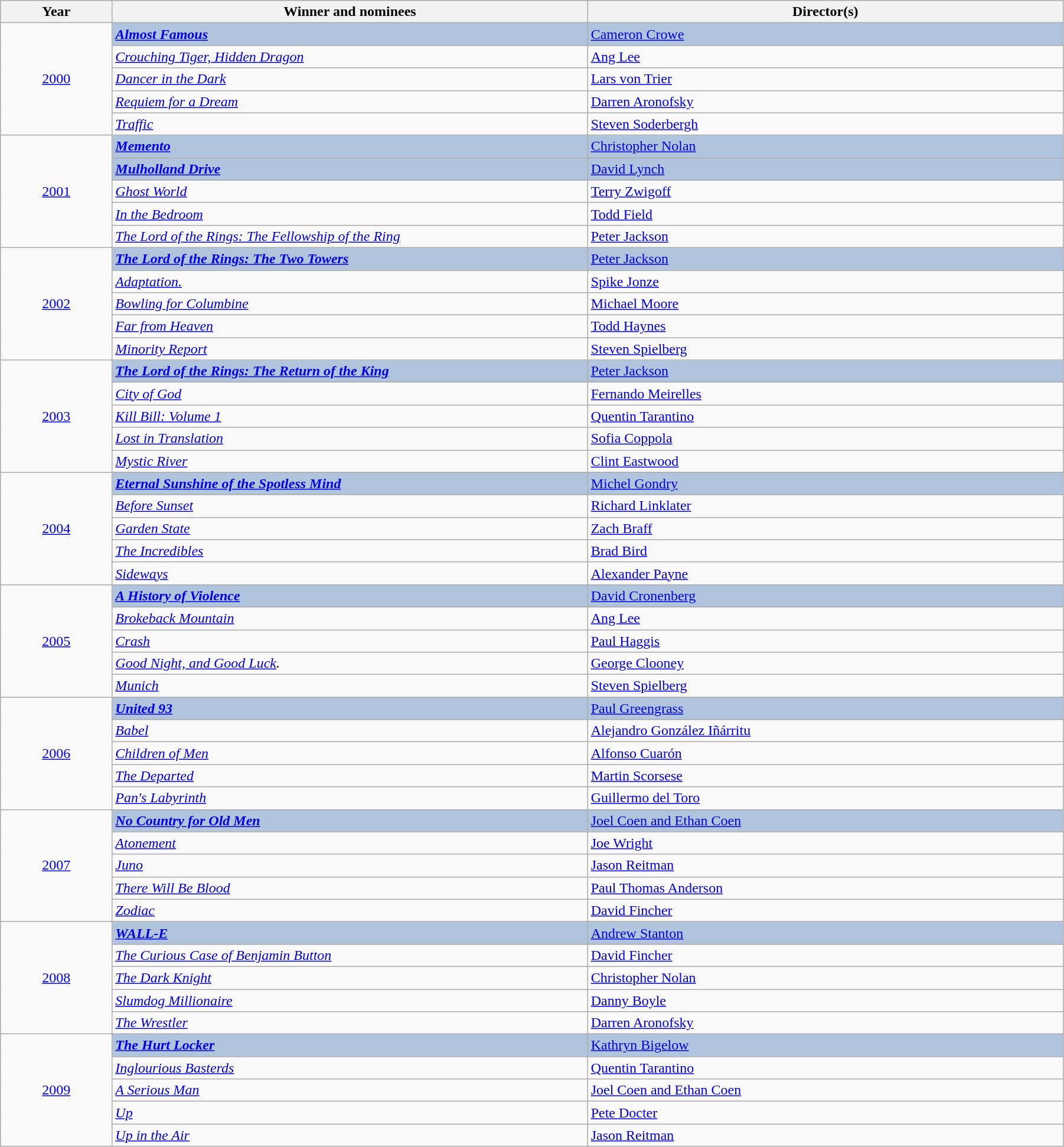<table class="wikitable" width="95%" cellpadding="5">
<tr>
<th width="100"><strong>Year</strong></th>
<th width="450"><strong>Winner and nominees</strong></th>
<th width="450"><strong>Director(s)</strong></th>
</tr>
<tr>
<td rowspan="5" style="text-align:center;"><a href='#'>2000</a></td>
<td style="background:#B0C4DE;"><strong><em><a href='#'>Almost Famous</a></em></strong></td>
<td style="background:#B0C4DE;"><a href='#'>Cameron Crowe</a></td>
</tr>
<tr>
<td><em><a href='#'>Crouching Tiger, Hidden Dragon</a></em></td>
<td><a href='#'>Ang Lee</a></td>
</tr>
<tr>
<td><em><a href='#'>Dancer in the Dark</a></em></td>
<td><a href='#'>Lars von Trier</a></td>
</tr>
<tr>
<td><em><a href='#'>Requiem for a Dream</a></em></td>
<td><a href='#'>Darren Aronofsky</a></td>
</tr>
<tr>
<td><em><a href='#'>Traffic</a></em></td>
<td><a href='#'>Steven Soderbergh</a></td>
</tr>
<tr>
<td rowspan="5" style="text-align:center;"><a href='#'>2001</a></td>
<td style="background:#B0C4DE;"><strong><em><a href='#'>Memento</a></em></strong></td>
<td style="background:#B0C4DE;"><a href='#'>Christopher Nolan</a></td>
</tr>
<tr>
<td style="background:#B0C4DE;"><strong><em><a href='#'>Mulholland Drive</a></em></strong></td>
<td style="background:#B0C4DE;"><a href='#'>David Lynch</a></td>
</tr>
<tr>
<td><em><a href='#'>Ghost World</a></em></td>
<td><a href='#'>Terry Zwigoff</a></td>
</tr>
<tr>
<td><em><a href='#'>In the Bedroom</a></em></td>
<td><a href='#'>Todd Field</a></td>
</tr>
<tr>
<td><em><a href='#'>The Lord of the Rings: The Fellowship of the Ring</a></em></td>
<td><a href='#'>Peter Jackson</a></td>
</tr>
<tr>
<td rowspan="5" style="text-align:center;"><a href='#'>2002</a></td>
<td style="background:#B0C4DE;"><strong><em><a href='#'>The Lord of the Rings: The Two Towers</a></em></strong></td>
<td style="background:#B0C4DE;"><a href='#'>Peter Jackson</a></td>
</tr>
<tr>
<td><em><a href='#'>Adaptation.</a></em></td>
<td><a href='#'>Spike Jonze</a></td>
</tr>
<tr>
<td><em><a href='#'>Bowling for Columbine</a></em></td>
<td><a href='#'>Michael Moore</a></td>
</tr>
<tr>
<td><em><a href='#'>Far from Heaven</a></em></td>
<td><a href='#'>Todd Haynes</a></td>
</tr>
<tr>
<td><em><a href='#'>Minority Report</a></em></td>
<td><a href='#'>Steven Spielberg</a></td>
</tr>
<tr>
<td rowspan="5" style="text-align:center;"><a href='#'>2003</a></td>
<td style="background:#B0C4DE;"><strong><em><a href='#'>The Lord of the Rings: The Return of the King</a></em></strong></td>
<td style="background:#B0C4DE;"><a href='#'>Peter Jackson</a></td>
</tr>
<tr>
<td><em><a href='#'>City of God</a></em></td>
<td><a href='#'>Fernando Meirelles</a></td>
</tr>
<tr>
<td><em><a href='#'>Kill Bill: Volume 1</a></em></td>
<td><a href='#'>Quentin Tarantino</a></td>
</tr>
<tr>
<td><em><a href='#'>Lost in Translation</a></em></td>
<td><a href='#'>Sofia Coppola</a></td>
</tr>
<tr>
<td><em><a href='#'>Mystic River</a></em></td>
<td><a href='#'>Clint Eastwood</a></td>
</tr>
<tr>
<td rowspan="5" style="text-align:center;"><a href='#'>2004</a></td>
<td style="background:#B0C4DE;"><strong><em><a href='#'>Eternal Sunshine of the Spotless Mind</a></em></strong></td>
<td style="background:#B0C4DE;"><a href='#'>Michel Gondry</a></td>
</tr>
<tr>
<td><em><a href='#'>Before Sunset</a></em></td>
<td><a href='#'>Richard Linklater</a></td>
</tr>
<tr>
<td><em><a href='#'>Garden State</a></em></td>
<td><a href='#'>Zach Braff</a></td>
</tr>
<tr>
<td><em><a href='#'>The Incredibles</a></em></td>
<td><a href='#'>Brad Bird</a></td>
</tr>
<tr>
<td><em><a href='#'>Sideways</a></em></td>
<td><a href='#'>Alexander Payne</a></td>
</tr>
<tr>
<td rowspan="5" style="text-align:center;"><a href='#'>2005</a></td>
<td style="background:#B0C4DE;"><strong><em><a href='#'>A History of Violence</a></em></strong></td>
<td style="background:#B0C4DE;"><a href='#'>David Cronenberg</a></td>
</tr>
<tr>
<td><em><a href='#'>Brokeback Mountain</a></em></td>
<td><a href='#'>Ang Lee</a></td>
</tr>
<tr>
<td><em><a href='#'>Crash</a></em></td>
<td><a href='#'>Paul Haggis</a></td>
</tr>
<tr>
<td><em><a href='#'>Good Night, and Good Luck</a>.</em></td>
<td><a href='#'>George Clooney</a></td>
</tr>
<tr>
<td><em><a href='#'>Munich</a></em></td>
<td><a href='#'>Steven Spielberg</a></td>
</tr>
<tr>
<td rowspan="5" style="text-align:center;"><a href='#'>2006</a></td>
<td style="background:#B0C4DE;"><strong><em><a href='#'>United 93</a></em></strong></td>
<td style="background:#B0C4DE;"><a href='#'>Paul Greengrass</a></td>
</tr>
<tr>
<td><em><a href='#'>Babel</a></em></td>
<td><a href='#'>Alejandro González Iñárritu</a></td>
</tr>
<tr>
<td><em><a href='#'>Children of Men</a></em></td>
<td><a href='#'>Alfonso Cuarón</a></td>
</tr>
<tr>
<td><em><a href='#'>The Departed</a></em></td>
<td><a href='#'>Martin Scorsese</a></td>
</tr>
<tr>
<td><em><a href='#'>Pan's Labyrinth</a></em></td>
<td><a href='#'>Guillermo del Toro</a></td>
</tr>
<tr>
<td rowspan="5" style="text-align:center;"><a href='#'>2007</a></td>
<td style="background:#B0C4DE;"><strong><em><a href='#'>No Country for Old Men</a></em></strong></td>
<td style="background:#B0C4DE;"><a href='#'>Joel Coen and Ethan Coen</a></td>
</tr>
<tr>
<td><em><a href='#'>Atonement</a></em></td>
<td><a href='#'>Joe Wright</a></td>
</tr>
<tr>
<td><em><a href='#'>Juno</a></em></td>
<td><a href='#'>Jason Reitman</a></td>
</tr>
<tr>
<td><em><a href='#'>There Will Be Blood</a></em></td>
<td><a href='#'>Paul Thomas Anderson</a></td>
</tr>
<tr>
<td><em><a href='#'>Zodiac</a></em></td>
<td><a href='#'>David Fincher</a></td>
</tr>
<tr>
<td rowspan="5" style="text-align:center;"><a href='#'>2008</a></td>
<td style="background:#B0C4DE;"><strong><em><a href='#'>WALL-E</a></em></strong></td>
<td style="background:#B0C4DE;"><a href='#'>Andrew Stanton</a></td>
</tr>
<tr>
<td><em><a href='#'>The Curious Case of Benjamin Button</a></em></td>
<td><a href='#'>David Fincher</a></td>
</tr>
<tr>
<td><em><a href='#'>The Dark Knight</a></em></td>
<td><a href='#'>Christopher Nolan</a></td>
</tr>
<tr>
<td><em><a href='#'>Slumdog Millionaire</a></em></td>
<td><a href='#'>Danny Boyle</a></td>
</tr>
<tr>
<td><em><a href='#'>The Wrestler</a></em></td>
<td><a href='#'>Darren Aronofsky</a></td>
</tr>
<tr>
<td rowspan="5" style="text-align:center;"><a href='#'>2009</a></td>
<td style="background:#B0C4DE;"><strong><em><a href='#'>The Hurt Locker</a></em></strong></td>
<td style="background:#B0C4DE;"><a href='#'>Kathryn Bigelow</a></td>
</tr>
<tr>
<td><em><a href='#'>Inglourious Basterds</a></em></td>
<td><a href='#'>Quentin Tarantino</a></td>
</tr>
<tr>
<td><em><a href='#'>A Serious Man</a></em></td>
<td><a href='#'>Joel Coen and Ethan Coen</a></td>
</tr>
<tr>
<td><em><a href='#'>Up</a></em></td>
<td><a href='#'>Pete Docter</a></td>
</tr>
<tr>
<td><em><a href='#'>Up in the Air</a></em></td>
<td><a href='#'>Jason Reitman</a></td>
</tr>
</table>
